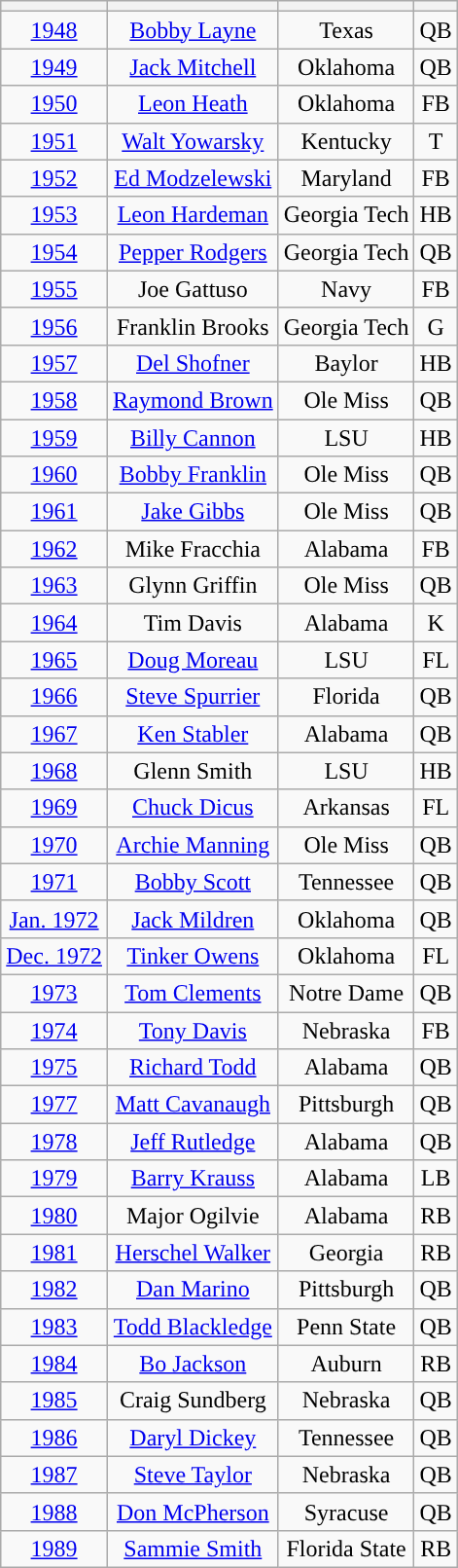<table class = "wikitable" style="text-align:center">
<tr>
<th></th>
<th></th>
<th></th>
<th></th>
</tr>
<tr>
<td><a href='#'>1948</a></td>
<td><a href='#'>Bobby Layne</a></td>
<td>Texas</td>
<td>QB</td>
</tr>
<tr>
<td><a href='#'>1949</a></td>
<td><a href='#'>Jack Mitchell</a></td>
<td>Oklahoma</td>
<td>QB</td>
</tr>
<tr>
<td><a href='#'>1950</a></td>
<td><a href='#'>Leon Heath</a></td>
<td>Oklahoma</td>
<td>FB</td>
</tr>
<tr>
<td><a href='#'>1951</a></td>
<td><a href='#'>Walt Yowarsky</a></td>
<td>Kentucky</td>
<td>T</td>
</tr>
<tr>
<td><a href='#'>1952</a></td>
<td><a href='#'>Ed Modzelewski</a></td>
<td>Maryland</td>
<td>FB</td>
</tr>
<tr>
<td><a href='#'>1953</a></td>
<td><a href='#'>Leon Hardeman</a></td>
<td>Georgia Tech</td>
<td>HB</td>
</tr>
<tr>
<td><a href='#'>1954</a></td>
<td><a href='#'>Pepper Rodgers</a></td>
<td>Georgia Tech</td>
<td>QB</td>
</tr>
<tr>
<td><a href='#'>1955</a></td>
<td>Joe Gattuso</td>
<td>Navy</td>
<td>FB</td>
</tr>
<tr>
<td><a href='#'>1956</a></td>
<td>Franklin Brooks</td>
<td>Georgia Tech</td>
<td>G</td>
</tr>
<tr>
<td><a href='#'>1957</a></td>
<td><a href='#'>Del Shofner</a></td>
<td>Baylor</td>
<td>HB</td>
</tr>
<tr>
<td><a href='#'>1958</a></td>
<td><a href='#'>Raymond Brown</a></td>
<td>Ole Miss</td>
<td>QB</td>
</tr>
<tr>
<td><a href='#'>1959</a></td>
<td><a href='#'>Billy Cannon</a></td>
<td>LSU</td>
<td>HB</td>
</tr>
<tr>
<td><a href='#'>1960</a></td>
<td><a href='#'>Bobby Franklin</a></td>
<td>Ole Miss</td>
<td>QB</td>
</tr>
<tr>
<td><a href='#'>1961</a></td>
<td><a href='#'>Jake Gibbs</a></td>
<td>Ole Miss</td>
<td>QB</td>
</tr>
<tr>
<td><a href='#'>1962</a></td>
<td>Mike Fracchia</td>
<td>Alabama</td>
<td>FB</td>
</tr>
<tr>
<td><a href='#'>1963</a></td>
<td>Glynn Griffin</td>
<td>Ole Miss</td>
<td>QB</td>
</tr>
<tr>
<td><a href='#'>1964</a></td>
<td>Tim Davis</td>
<td>Alabama</td>
<td>K</td>
</tr>
<tr>
<td><a href='#'>1965</a></td>
<td><a href='#'>Doug Moreau</a></td>
<td>LSU</td>
<td>FL</td>
</tr>
<tr>
<td><a href='#'>1966</a></td>
<td><a href='#'>Steve Spurrier</a></td>
<td>Florida</td>
<td>QB</td>
</tr>
<tr>
<td><a href='#'>1967</a></td>
<td><a href='#'>Ken Stabler</a></td>
<td>Alabama</td>
<td>QB</td>
</tr>
<tr>
<td><a href='#'>1968</a></td>
<td>Glenn Smith</td>
<td>LSU</td>
<td>HB</td>
</tr>
<tr>
<td><a href='#'>1969</a></td>
<td><a href='#'>Chuck Dicus</a></td>
<td>Arkansas</td>
<td>FL</td>
</tr>
<tr>
<td><a href='#'>1970</a></td>
<td><a href='#'>Archie Manning</a></td>
<td>Ole Miss</td>
<td>QB</td>
</tr>
<tr>
<td><a href='#'>1971</a></td>
<td><a href='#'>Bobby Scott</a></td>
<td>Tennessee</td>
<td>QB</td>
</tr>
<tr>
<td><a href='#'>Jan. 1972</a></td>
<td><a href='#'>Jack Mildren</a></td>
<td>Oklahoma</td>
<td>QB</td>
</tr>
<tr>
<td><a href='#'>Dec. 1972</a></td>
<td><a href='#'>Tinker Owens</a></td>
<td>Oklahoma</td>
<td>FL</td>
</tr>
<tr>
<td><a href='#'>1973</a></td>
<td><a href='#'>Tom Clements</a></td>
<td>Notre Dame</td>
<td>QB</td>
</tr>
<tr>
<td><a href='#'>1974</a></td>
<td><a href='#'>Tony Davis</a></td>
<td>Nebraska</td>
<td>FB</td>
</tr>
<tr>
<td><a href='#'>1975</a></td>
<td><a href='#'>Richard Todd</a></td>
<td>Alabama</td>
<td>QB</td>
</tr>
<tr>
<td><a href='#'>1977</a></td>
<td><a href='#'>Matt Cavanaugh</a></td>
<td>Pittsburgh</td>
<td>QB</td>
</tr>
<tr>
<td><a href='#'>1978</a></td>
<td><a href='#'>Jeff Rutledge</a></td>
<td>Alabama</td>
<td>QB</td>
</tr>
<tr>
<td><a href='#'>1979</a></td>
<td><a href='#'>Barry Krauss</a></td>
<td>Alabama</td>
<td>LB</td>
</tr>
<tr>
<td><a href='#'>1980</a></td>
<td>Major Ogilvie</td>
<td>Alabama</td>
<td>RB</td>
</tr>
<tr>
<td><a href='#'>1981</a></td>
<td><a href='#'>Herschel Walker</a></td>
<td>Georgia</td>
<td>RB</td>
</tr>
<tr>
<td><a href='#'>1982</a></td>
<td><a href='#'>Dan Marino</a></td>
<td>Pittsburgh</td>
<td>QB</td>
</tr>
<tr>
<td><a href='#'>1983</a></td>
<td><a href='#'>Todd Blackledge</a></td>
<td>Penn State</td>
<td>QB</td>
</tr>
<tr>
<td><a href='#'>1984</a></td>
<td><a href='#'>Bo Jackson</a></td>
<td>Auburn</td>
<td>RB</td>
</tr>
<tr>
<td><a href='#'>1985</a></td>
<td>Craig Sundberg</td>
<td>Nebraska</td>
<td>QB</td>
</tr>
<tr>
<td><a href='#'>1986</a></td>
<td><a href='#'>Daryl Dickey</a></td>
<td>Tennessee</td>
<td>QB</td>
</tr>
<tr>
<td><a href='#'>1987</a></td>
<td><a href='#'>Steve Taylor</a></td>
<td>Nebraska</td>
<td>QB</td>
</tr>
<tr>
<td><a href='#'>1988</a></td>
<td><a href='#'>Don McPherson</a></td>
<td>Syracuse</td>
<td>QB</td>
</tr>
<tr>
<td><a href='#'>1989</a></td>
<td><a href='#'>Sammie Smith</a></td>
<td>Florida State</td>
<td>RB</td>
</tr>
</table>
